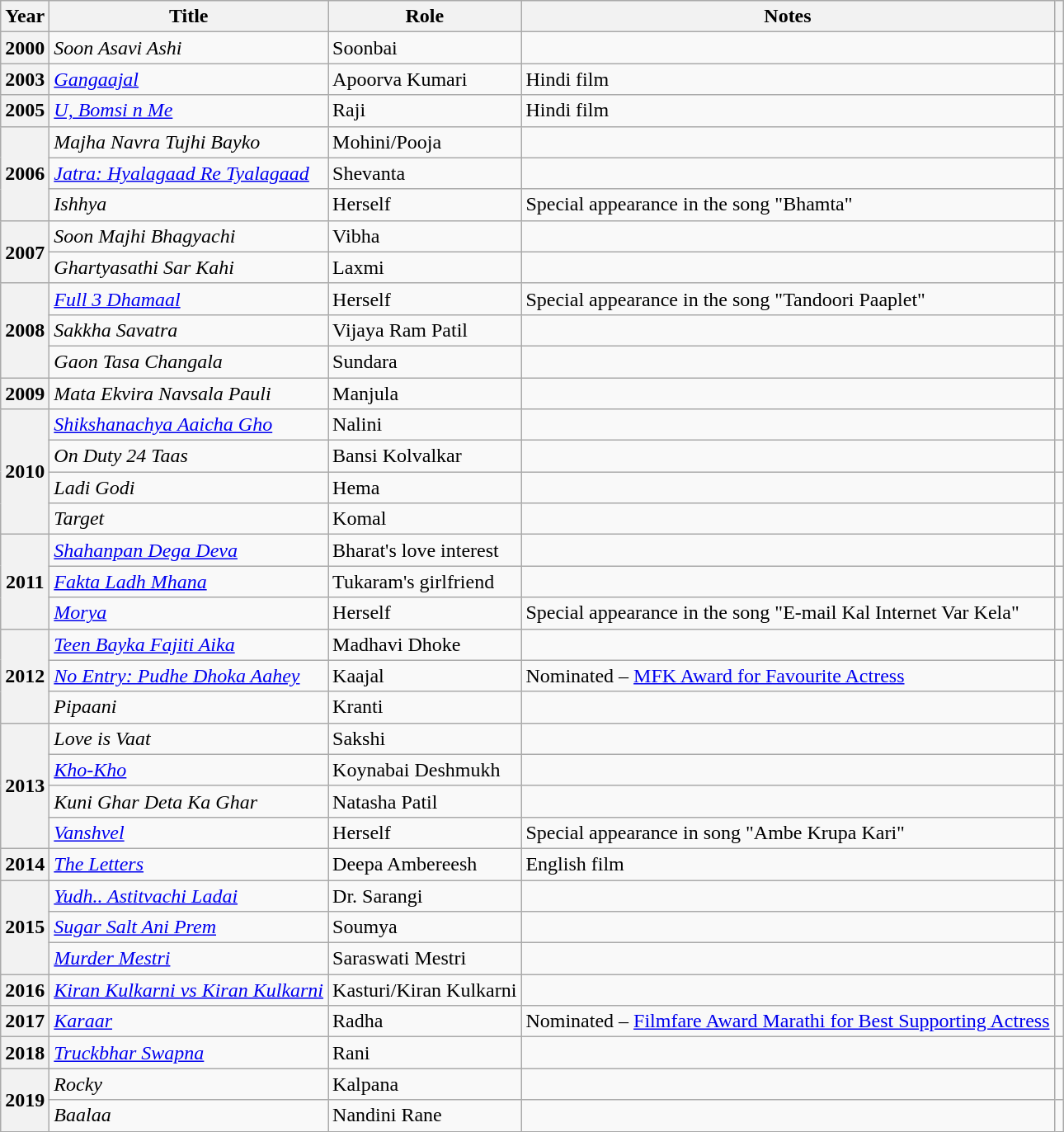<table class="wikitable plainrowheaders sortable" style="margin-right: 0;">
<tr>
<th scope="col">Year</th>
<th scope="col">Title</th>
<th scope="col">Role</th>
<th scope="col" class="unsortable">Notes</th>
<th scope="col" class="unsortable"></th>
</tr>
<tr>
<th scope="row" style="text-align: center;">2000</th>
<td><em>Soon Asavi Ashi</em></td>
<td>Soonbai</td>
<td></td>
<td style="text-align: center;"></td>
</tr>
<tr>
<th scope="row" style="text-align: center;">2003</th>
<td><em><a href='#'>Gangaajal</a></em></td>
<td>Apoorva Kumari</td>
<td>Hindi film</td>
<td style="text-align: center;"></td>
</tr>
<tr>
<th scope="row" style="text-align: center;">2005</th>
<td><em><a href='#'>U, Bomsi n Me</a></em></td>
<td>Raji</td>
<td>Hindi film</td>
<td style="text-align: center;"></td>
</tr>
<tr>
<th rowspan="3" scope="row" style="text-align: center;">2006</th>
<td><em>Majha Navra Tujhi Bayko</em></td>
<td>Mohini/Pooja</td>
<td></td>
<td style="text-align: center;"></td>
</tr>
<tr>
<td><em><a href='#'>Jatra: Hyalagaad Re Tyalagaad</a></em></td>
<td>Shevanta</td>
<td></td>
<td style="text-align: center;"></td>
</tr>
<tr>
<td><em>Ishhya</em></td>
<td>Herself</td>
<td>Special appearance in the song "Bhamta"</td>
<td style="text-align: center;"></td>
</tr>
<tr>
<th rowspan="2" scope="row" style="text-align: center;">2007</th>
<td><em>Soon Majhi Bhagyachi</em></td>
<td>Vibha</td>
<td></td>
<td style="text-align: center;"></td>
</tr>
<tr>
<td><em>Ghartyasathi Sar Kahi</em></td>
<td>Laxmi</td>
<td></td>
<td style="text-align: center;"></td>
</tr>
<tr>
<th rowspan="3" scope="row" style="text-align: center;">2008</th>
<td><em><a href='#'>Full 3 Dhamaal</a></em></td>
<td>Herself</td>
<td>Special appearance in the song "Tandoori Paaplet"</td>
<td style="text-align: center;"></td>
</tr>
<tr>
<td><em>Sakkha Savatra</em></td>
<td>Vijaya Ram Patil</td>
<td></td>
<td style="text-align: center;"></td>
</tr>
<tr>
<td><em>Gaon Tasa Changala</em></td>
<td>Sundara</td>
<td></td>
<td style="text-align: center;"></td>
</tr>
<tr>
<th scope="row" style="text-align: center;">2009</th>
<td><em>Mata Ekvira Navsala Pauli</em></td>
<td>Manjula</td>
<td></td>
<td style="text-align: center;"></td>
</tr>
<tr>
<th rowspan="4" scope="row" style="text-align: center;">2010</th>
<td><em><a href='#'>Shikshanachya Aaicha Gho</a></em></td>
<td>Nalini</td>
<td></td>
<td style="text-align: center;"></td>
</tr>
<tr>
<td><em>On Duty 24 Taas</em></td>
<td>Bansi Kolvalkar</td>
<td></td>
<td style="text-align: center;"></td>
</tr>
<tr>
<td><em>Ladi Godi</em></td>
<td>Hema</td>
<td></td>
<td style="text-align: center;"></td>
</tr>
<tr>
<td><em>Target</em></td>
<td>Komal</td>
<td></td>
<td style="text-align: center;"></td>
</tr>
<tr>
<th rowspan="3" scope="row" style="text-align: center;">2011</th>
<td><em><a href='#'>Shahanpan Dega Deva</a></em></td>
<td>Bharat's love interest</td>
<td></td>
<td style="text-align: center;"></td>
</tr>
<tr>
<td><em><a href='#'>Fakta Ladh Mhana</a></em></td>
<td>Tukaram's girlfriend</td>
<td></td>
<td style="text-align: center;"></td>
</tr>
<tr>
<td><em><a href='#'>Morya</a></em></td>
<td>Herself</td>
<td>Special appearance in the song "E-mail Kal Internet Var Kela"</td>
<td style="text-align: center;"></td>
</tr>
<tr>
<th rowspan="3" scope="row" style="text-align: center;">2012</th>
<td><em><a href='#'>Teen Bayka Fajiti Aika</a></em></td>
<td>Madhavi Dhoke</td>
<td></td>
<td style="text-align: center;"></td>
</tr>
<tr>
<td><a href='#'><em>No Entry: Pudhe Dhoka Aahey</em></a></td>
<td>Kaajal</td>
<td>Nominated – <a href='#'>MFK Award for Favourite Actress</a></td>
<td style="text-align: center;"></td>
</tr>
<tr>
<td><em>Pipaani</em></td>
<td>Kranti</td>
<td></td>
<td style="text-align: center;"></td>
</tr>
<tr>
<th rowspan="4" scope="row" style="text-align: center;">2013</th>
<td><em>Love is Vaat</em></td>
<td>Sakshi</td>
<td></td>
<td style="text-align: center;"></td>
</tr>
<tr>
<td><em><a href='#'>Kho-Kho</a></em></td>
<td>Koynabai Deshmukh</td>
<td></td>
<td style="text-align: center;"></td>
</tr>
<tr>
<td><em>Kuni Ghar Deta Ka Ghar</em></td>
<td>Natasha Patil</td>
<td></td>
<td style="text-align: center;"></td>
</tr>
<tr>
<td><em><a href='#'>Vanshvel</a></em></td>
<td>Herself</td>
<td>Special appearance in song "Ambe Krupa Kari"</td>
<td></td>
</tr>
<tr>
<th scope="row" style="text-align: center;">2014</th>
<td><em><a href='#'>The Letters</a></em></td>
<td>Deepa Ambereesh</td>
<td>English film</td>
<td style="text-align: center;"></td>
</tr>
<tr>
<th rowspan="3" scope="row" style="text-align: center;">2015</th>
<td><a href='#'><em>Yudh.. Astitvachi Ladai</em></a></td>
<td>Dr. Sarangi</td>
<td></td>
<td style="text-align: center;"></td>
</tr>
<tr>
<td><em><a href='#'>Sugar Salt Ani Prem</a></em></td>
<td>Soumya</td>
<td></td>
<td style="text-align: center;"></td>
</tr>
<tr>
<td><em><a href='#'>Murder Mestri</a></em></td>
<td>Saraswati Mestri</td>
<td></td>
<td style="text-align: center;"></td>
</tr>
<tr>
<th scope="row" style="text-align: center;">2016</th>
<td><em><a href='#'>Kiran Kulkarni vs Kiran Kulkarni</a></em></td>
<td>Kasturi/Kiran Kulkarni</td>
<td></td>
<td style="text-align: center;"></td>
</tr>
<tr>
<th scope="row" style="text-align: center;">2017</th>
<td><em><a href='#'>Karaar</a></em></td>
<td>Radha</td>
<td>Nominated – <a href='#'>Filmfare Award Marathi for Best Supporting Actress</a></td>
<td style="text-align: center;"></td>
</tr>
<tr>
<th scope="row" style="text-align: center;">2018</th>
<td><em><a href='#'>Truckbhar Swapna</a></em></td>
<td>Rani</td>
<td></td>
<td style="text-align: center;"></td>
</tr>
<tr>
<th rowspan="2" scope="row" style="text-align: center;">2019</th>
<td><em>Rocky</em></td>
<td>Kalpana</td>
<td></td>
<td style="text-align: center;"></td>
</tr>
<tr>
<td><em>Baalaa</em></td>
<td>Nandini Rane</td>
<td></td>
<td style="text-align: center;"></td>
</tr>
</table>
